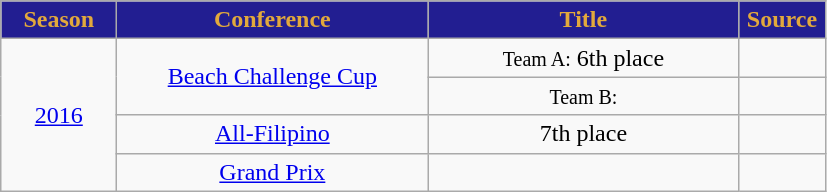<table class="wikitable">
<tr>
<th width=70px style="background:#221E91; color:#E2A93C; text-align: center">Season</th>
<th width=200px style="background:#221E91; color:#E2A93C;">Conference</th>
<th width=200px style="background:#221E91; color:#E2A93C;">Title</th>
<th width=50px style="background:#221E91; color:#E2A93C;">Source</th>
</tr>
<tr align=center>
<td rowspan=4><a href='#'>2016</a></td>
<td rowspan=2><a href='#'>Beach Challenge Cup</a></td>
<td><small>Team A:</small> 6th place</td>
<td></td>
</tr>
<tr align=center>
<td><small>Team B:</small></td>
<td></td>
</tr>
<tr align=center>
<td><a href='#'>All-Filipino</a></td>
<td>7th place</td>
<td></td>
</tr>
<tr align=center>
<td><a href='#'>Grand Prix</a></td>
<td></td>
<td></td>
</tr>
</table>
